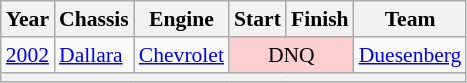<table class="wikitable" style="font-size: 90%;">
<tr>
<th>Year</th>
<th>Chassis</th>
<th>Engine</th>
<th>Start</th>
<th>Finish</th>
<th>Team</th>
</tr>
<tr>
<td><a href='#'>2002</a></td>
<td><a href='#'>Dallara</a></td>
<td><a href='#'>Chevrolet</a></td>
<td colspan=2 align=center style="background:#FFCFCF;">DNQ</td>
<td><a href='#'>Duesenberg</a></td>
</tr>
<tr>
<th colspan="6"></th>
</tr>
</table>
